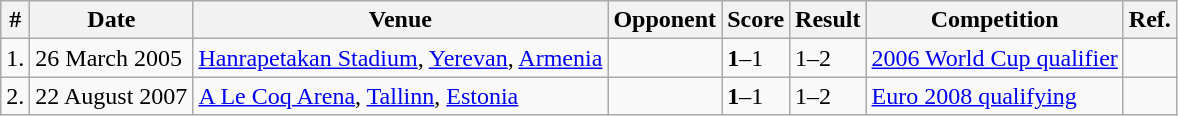<table class="wikitable">
<tr>
<th>#</th>
<th>Date</th>
<th>Venue</th>
<th>Opponent</th>
<th>Score</th>
<th>Result</th>
<th>Competition</th>
<th>Ref.</th>
</tr>
<tr>
<td>1.</td>
<td>26 March 2005</td>
<td><a href='#'>Hanrapetakan Stadium</a>, <a href='#'>Yerevan</a>, <a href='#'>Armenia</a></td>
<td></td>
<td><strong>1</strong>–1</td>
<td>1–2</td>
<td><a href='#'>2006 World Cup qualifier</a></td>
<td></td>
</tr>
<tr>
<td>2.</td>
<td>22 August 2007</td>
<td><a href='#'>A Le Coq Arena</a>, <a href='#'>Tallinn</a>, <a href='#'>Estonia</a></td>
<td></td>
<td><strong>1</strong>–1</td>
<td>1–2</td>
<td><a href='#'>Euro 2008 qualifying</a></td>
<td></td>
</tr>
</table>
